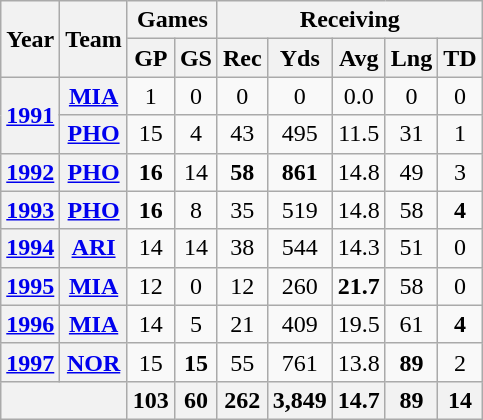<table class="wikitable" style="text-align:center">
<tr>
<th rowspan="2">Year</th>
<th rowspan="2">Team</th>
<th colspan="2">Games</th>
<th colspan="5">Receiving</th>
</tr>
<tr>
<th>GP</th>
<th>GS</th>
<th>Rec</th>
<th>Yds</th>
<th>Avg</th>
<th>Lng</th>
<th>TD</th>
</tr>
<tr>
<th rowspan="2"><a href='#'>1991</a></th>
<th><a href='#'>MIA</a></th>
<td>1</td>
<td>0</td>
<td>0</td>
<td>0</td>
<td>0.0</td>
<td>0</td>
<td>0</td>
</tr>
<tr>
<th><a href='#'>PHO</a></th>
<td>15</td>
<td>4</td>
<td>43</td>
<td>495</td>
<td>11.5</td>
<td>31</td>
<td>1</td>
</tr>
<tr>
<th><a href='#'>1992</a></th>
<th><a href='#'>PHO</a></th>
<td><strong>16</strong></td>
<td>14</td>
<td><strong>58</strong></td>
<td><strong>861</strong></td>
<td>14.8</td>
<td>49</td>
<td>3</td>
</tr>
<tr>
<th><a href='#'>1993</a></th>
<th><a href='#'>PHO</a></th>
<td><strong>16</strong></td>
<td>8</td>
<td>35</td>
<td>519</td>
<td>14.8</td>
<td>58</td>
<td><strong>4</strong></td>
</tr>
<tr>
<th><a href='#'>1994</a></th>
<th><a href='#'>ARI</a></th>
<td>14</td>
<td>14</td>
<td>38</td>
<td>544</td>
<td>14.3</td>
<td>51</td>
<td>0</td>
</tr>
<tr>
<th><a href='#'>1995</a></th>
<th><a href='#'>MIA</a></th>
<td>12</td>
<td>0</td>
<td>12</td>
<td>260</td>
<td><strong>21.7</strong></td>
<td>58</td>
<td>0</td>
</tr>
<tr>
<th><a href='#'>1996</a></th>
<th><a href='#'>MIA</a></th>
<td>14</td>
<td>5</td>
<td>21</td>
<td>409</td>
<td>19.5</td>
<td>61</td>
<td><strong>4</strong></td>
</tr>
<tr>
<th><a href='#'>1997</a></th>
<th><a href='#'>NOR</a></th>
<td>15</td>
<td><strong>15</strong></td>
<td>55</td>
<td>761</td>
<td>13.8</td>
<td><strong>89</strong></td>
<td>2</td>
</tr>
<tr>
<th colspan="2"></th>
<th>103</th>
<th>60</th>
<th>262</th>
<th>3,849</th>
<th>14.7</th>
<th>89</th>
<th>14</th>
</tr>
</table>
